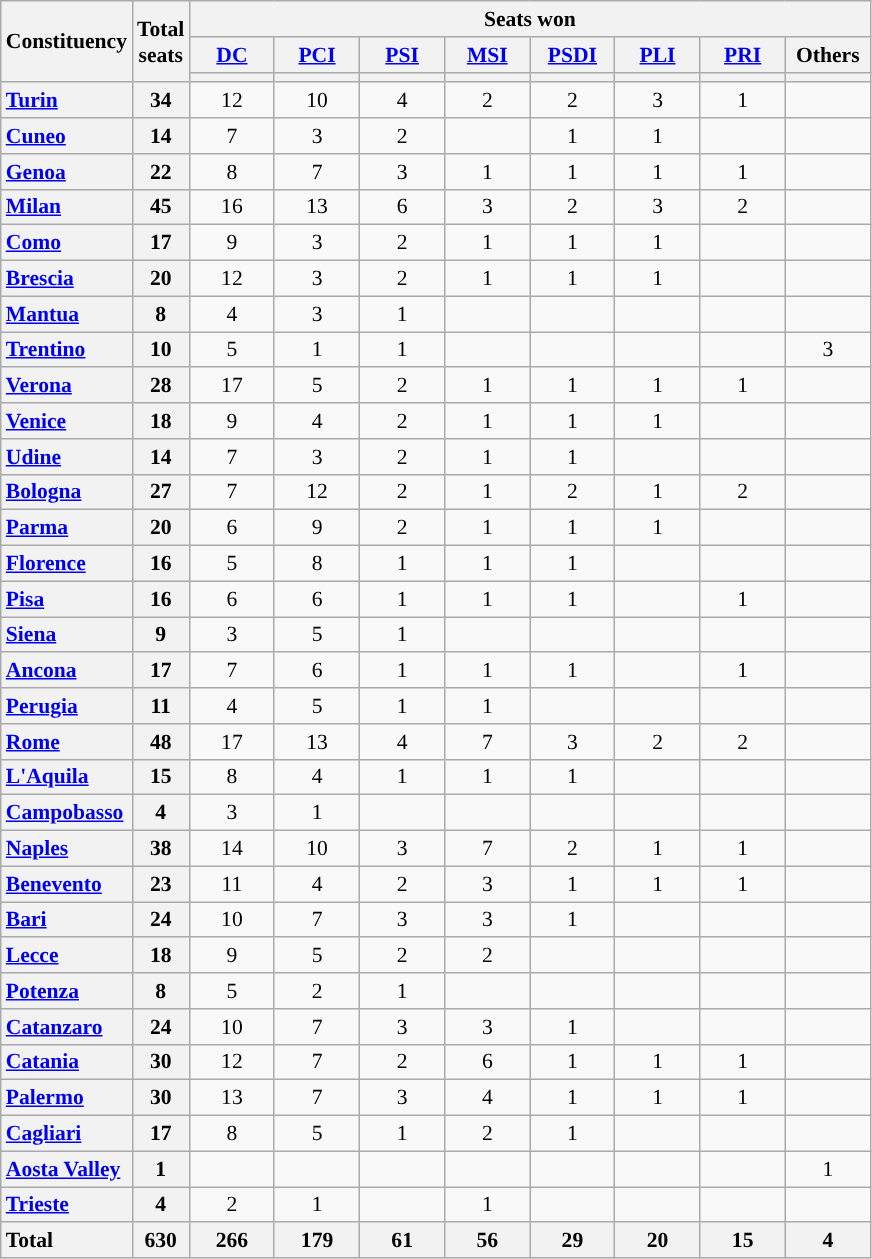<table class="wikitable" style="text-align:center; font-size: 0.9em;">
<tr>
<th rowspan="3">Constituency</th>
<th rowspan="3">Total<br>seats</th>
<th colspan="8">Seats won</th>
</tr>
<tr>
<th class="unsortable" style="width:50px;"><a href='#'>DC</a></th>
<th class="unsortable" style="width:50px;"><a href='#'>PCI</a></th>
<th class="unsortable" style="width:50px;"><a href='#'>PSI</a></th>
<th class="unsortable" style="width:50px;"><a href='#'>MSI</a></th>
<th class="unsortable" style="width:50px;"><a href='#'>PSDI</a></th>
<th class="unsortable" style="width:50px;"><a href='#'>PLI</a></th>
<th class="unsortable" style="width:50px;"><a href='#'>PRI</a></th>
<th class="unsortable" style="width:50px;">Others</th>
</tr>
<tr>
<th style="background:"></th>
<th style="background:"></th>
<th style="background:"></th>
<th style="background:"></th>
<th style="background:"></th>
<th style="background:"></th>
<th style="background:"></th>
<th style="background:"></th>
</tr>
<tr>
<th style="text-align: left;"><a href='#'>Turin</a></th>
<th>34</th>
<td>12</td>
<td>10</td>
<td>4</td>
<td>2</td>
<td>2</td>
<td>3</td>
<td>1</td>
<td></td>
</tr>
<tr>
<th style="text-align: left;"><a href='#'>Cuneo</a></th>
<th>14</th>
<td>7</td>
<td>3</td>
<td>2</td>
<td></td>
<td>1</td>
<td>1</td>
<td></td>
<td></td>
</tr>
<tr>
<th style="text-align: left;"><a href='#'>Genoa</a></th>
<th>22</th>
<td>8</td>
<td>7</td>
<td>3</td>
<td>1</td>
<td>1</td>
<td>1</td>
<td>1</td>
<td></td>
</tr>
<tr>
<th style="text-align: left;"><a href='#'>Milan</a></th>
<th>45</th>
<td>16</td>
<td>13</td>
<td>6</td>
<td>3</td>
<td>2</td>
<td>3</td>
<td>2</td>
<td></td>
</tr>
<tr>
<th style="text-align: left;"><a href='#'>Como</a></th>
<th>17</th>
<td>9</td>
<td>3</td>
<td>2</td>
<td>1</td>
<td>1</td>
<td>1</td>
<td></td>
<td></td>
</tr>
<tr>
<th style="text-align: left;"><a href='#'>Brescia</a></th>
<th>20</th>
<td>12</td>
<td>3</td>
<td>2</td>
<td>1</td>
<td>1</td>
<td>1</td>
<td></td>
<td></td>
</tr>
<tr>
<th style="text-align: left;"><a href='#'>Mantua</a></th>
<th>8</th>
<td>4</td>
<td>3</td>
<td>1</td>
<td></td>
<td></td>
<td></td>
<td></td>
<td></td>
</tr>
<tr>
<th style="text-align: left;"><a href='#'>Trentino</a></th>
<th>10</th>
<td>5</td>
<td>1</td>
<td>1</td>
<td></td>
<td></td>
<td></td>
<td></td>
<td>3</td>
</tr>
<tr>
<th style="text-align: left;"><a href='#'>Verona</a></th>
<th>28</th>
<td>17</td>
<td>5</td>
<td>2</td>
<td>1</td>
<td>1</td>
<td>1</td>
<td>1</td>
<td></td>
</tr>
<tr>
<th style="text-align: left;"><a href='#'>Venice</a></th>
<th>18</th>
<td>9</td>
<td>4</td>
<td>2</td>
<td>1</td>
<td>1</td>
<td>1</td>
<td></td>
<td></td>
</tr>
<tr>
<th style="text-align: left;"><a href='#'>Udine</a></th>
<th>14</th>
<td>7</td>
<td>3</td>
<td>2</td>
<td>1</td>
<td>1</td>
<td></td>
<td></td>
<td></td>
</tr>
<tr>
<th style="text-align: left;"><a href='#'>Bologna</a></th>
<th>27</th>
<td>7</td>
<td>12</td>
<td>2</td>
<td>1</td>
<td>2</td>
<td>1</td>
<td>2</td>
<td></td>
</tr>
<tr>
<th style="text-align: left;"><a href='#'>Parma</a></th>
<th>20</th>
<td>6</td>
<td>9</td>
<td>2</td>
<td>1</td>
<td>1</td>
<td>1</td>
<td></td>
<td></td>
</tr>
<tr>
<th style="text-align: left;"><a href='#'>Florence</a></th>
<th>16</th>
<td>5</td>
<td>8</td>
<td>1</td>
<td>1</td>
<td>1</td>
<td></td>
<td></td>
<td></td>
</tr>
<tr>
<th style="text-align: left;"><a href='#'>Pisa</a></th>
<th>16</th>
<td>6</td>
<td>6</td>
<td>1</td>
<td>1</td>
<td>1</td>
<td></td>
<td>1</td>
<td></td>
</tr>
<tr>
<th style="text-align: left;"><a href='#'>Siena</a></th>
<th>9</th>
<td>3</td>
<td>5</td>
<td>1</td>
<td></td>
<td></td>
<td></td>
<td></td>
<td></td>
</tr>
<tr>
<th style="text-align: left;"><a href='#'>Ancona</a></th>
<th>17</th>
<td>7</td>
<td>6</td>
<td>1</td>
<td>1</td>
<td>1</td>
<td></td>
<td>1</td>
<td></td>
</tr>
<tr>
<th style="text-align: left;"><a href='#'>Perugia</a></th>
<th>11</th>
<td>4</td>
<td>5</td>
<td>1</td>
<td>1</td>
<td></td>
<td></td>
<td></td>
<td></td>
</tr>
<tr>
<th style="text-align: left;"><a href='#'>Rome</a></th>
<th>48</th>
<td>17</td>
<td>13</td>
<td>4</td>
<td>7</td>
<td>3</td>
<td>2</td>
<td>2</td>
<td></td>
</tr>
<tr>
<th style="text-align: left;"><a href='#'>L'Aquila</a></th>
<th>15</th>
<td>8</td>
<td>4</td>
<td>1</td>
<td>1</td>
<td>1</td>
<td></td>
<td></td>
<td></td>
</tr>
<tr>
<th style="text-align: left;"><a href='#'>Campobasso</a></th>
<th>4</th>
<td>3</td>
<td>1</td>
<td></td>
<td></td>
<td></td>
<td></td>
<td></td>
<td></td>
</tr>
<tr>
<th style="text-align: left;"><a href='#'>Naples</a></th>
<th>38</th>
<td>14</td>
<td>10</td>
<td>3</td>
<td>7</td>
<td>2</td>
<td>1</td>
<td>1</td>
<td></td>
</tr>
<tr>
<th style="text-align: left;"><a href='#'>Benevento</a></th>
<th>23</th>
<td>11</td>
<td>4</td>
<td>2</td>
<td>3</td>
<td>1</td>
<td>1</td>
<td>1</td>
<td></td>
</tr>
<tr>
<th style="text-align: left;"><a href='#'>Bari</a></th>
<th>24</th>
<td>10</td>
<td>7</td>
<td>3</td>
<td>3</td>
<td>1</td>
<td></td>
<td></td>
<td></td>
</tr>
<tr>
<th style="text-align: left;"><a href='#'>Lecce</a></th>
<th>18</th>
<td>9</td>
<td>5</td>
<td>2</td>
<td>2</td>
<td></td>
<td></td>
<td></td>
<td></td>
</tr>
<tr>
<th style="text-align: left;"><a href='#'>Potenza</a></th>
<th>8</th>
<td>5</td>
<td>2</td>
<td>1</td>
<td></td>
<td></td>
<td></td>
<td></td>
<td></td>
</tr>
<tr>
<th style="text-align: left;"><a href='#'>Catanzaro</a></th>
<th>24</th>
<td>10</td>
<td>7</td>
<td>3</td>
<td>3</td>
<td>1</td>
<td></td>
<td></td>
<td></td>
</tr>
<tr>
<th style="text-align: left;"><a href='#'>Catania</a></th>
<th>30</th>
<td>12</td>
<td>7</td>
<td>2</td>
<td>6</td>
<td>1</td>
<td>1</td>
<td>1</td>
<td></td>
</tr>
<tr>
<th style="text-align: left;"><a href='#'>Palermo</a></th>
<th>30</th>
<td>13</td>
<td>7</td>
<td>3</td>
<td>4</td>
<td>1</td>
<td>1</td>
<td>1</td>
<td></td>
</tr>
<tr>
<th style="text-align: left;"><a href='#'>Cagliari</a></th>
<th>17</th>
<td>8</td>
<td>5</td>
<td>1</td>
<td>2</td>
<td>1</td>
<td></td>
<td></td>
<td></td>
</tr>
<tr>
<th style="text-align: left;"><a href='#'>Aosta Valley</a></th>
<th>1</th>
<td></td>
<td></td>
<td></td>
<td></td>
<td></td>
<td></td>
<td></td>
<td>1</td>
</tr>
<tr>
<th style="text-align: left;"><a href='#'>Trieste</a></th>
<th>4</th>
<td>2</td>
<td>1</td>
<td></td>
<td>1</td>
<td></td>
<td></td>
<td></td>
<td></td>
</tr>
<tr>
<th style="text-align: left;">Total</th>
<th>630</th>
<th>266</th>
<th>179</th>
<th>61</th>
<th>56</th>
<th>29</th>
<th>20</th>
<th>15</th>
<th>4</th>
</tr>
</table>
